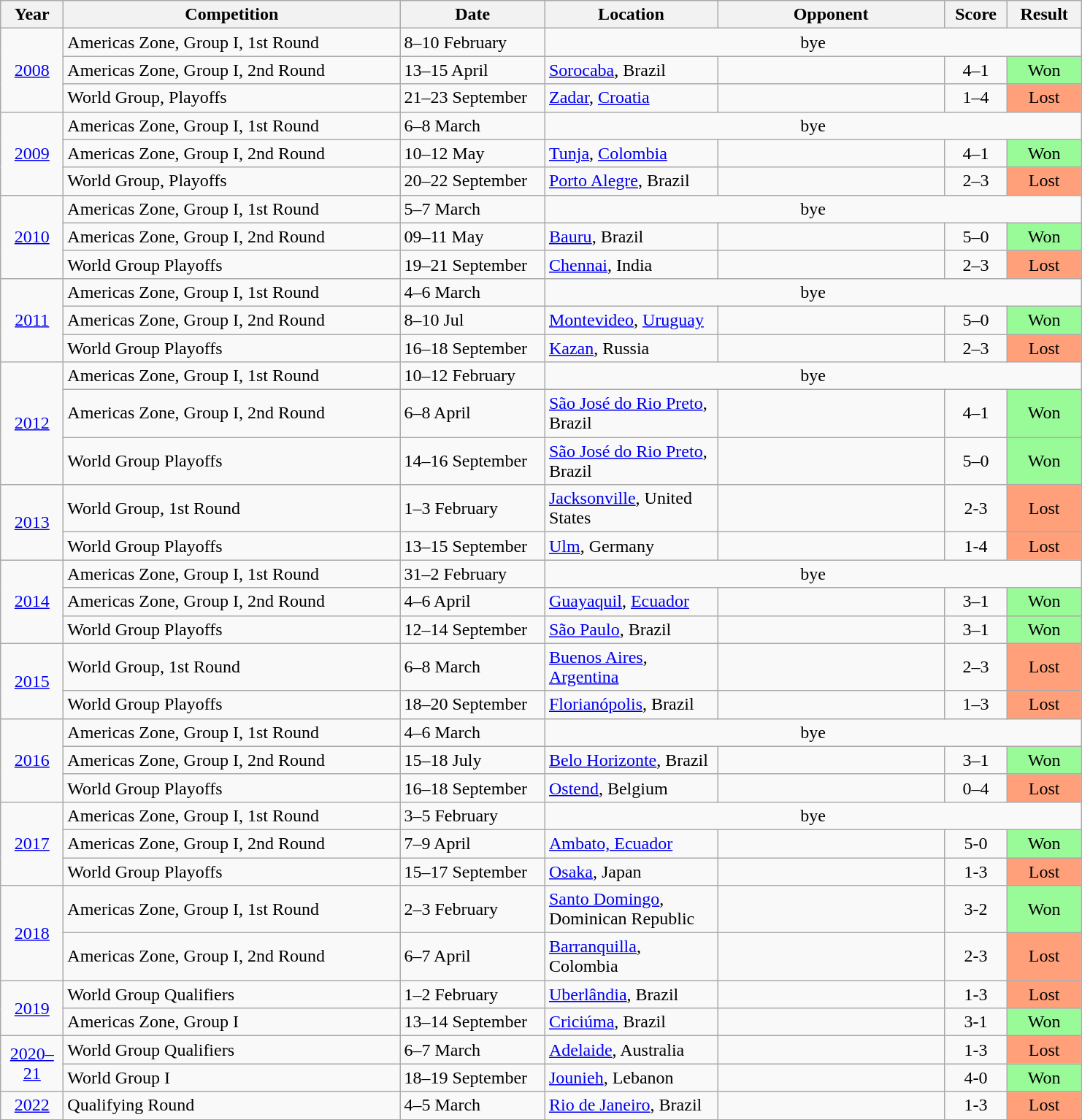<table class="wikitable">
<tr>
<th style="width:50px;">Year</th>
<th style="width:300px;">Competition</th>
<th style="width:125px;">Date</th>
<th style="width:150px;">Location</th>
<th style="width:200px;">Opponent</th>
<th style="width:50px;">Score</th>
<th style="width:60px;">Result</th>
</tr>
<tr>
<td style="text-align:center;" rowspan="3"><a href='#'>2008</a></td>
<td>Americas Zone, Group I, 1st Round</td>
<td>8–10 February</td>
<td colspan="4" style="text-align:center;">bye</td>
</tr>
<tr>
<td>Americas Zone, Group I, 2nd Round</td>
<td>13–15 April</td>
<td><a href='#'>Sorocaba</a>, Brazil</td>
<td></td>
<td style="text-align:center;">4–1</td>
<td style="text-align:center; background:#98fb98;">Won</td>
</tr>
<tr>
<td>World Group, Playoffs</td>
<td>21–23 September</td>
<td><a href='#'>Zadar</a>, <a href='#'>Croatia</a></td>
<td></td>
<td style="text-align:center;">1–4</td>
<td style="text-align:center; background:#ffa07a;">Lost</td>
</tr>
<tr>
<td style="text-align:center;" rowspan="3"><a href='#'>2009</a></td>
<td>Americas Zone, Group I, 1st Round</td>
<td>6–8 March</td>
<td colspan="4" style="text-align:center;">bye</td>
</tr>
<tr>
<td>Americas Zone, Group I, 2nd Round</td>
<td>10–12 May</td>
<td><a href='#'>Tunja</a>, <a href='#'>Colombia</a></td>
<td></td>
<td style="text-align:center;">4–1</td>
<td style="text-align:center; background:#98fb98;">Won</td>
</tr>
<tr>
<td>World Group, Playoffs</td>
<td>20–22 September</td>
<td><a href='#'>Porto Alegre</a>, Brazil</td>
<td></td>
<td style="text-align:center;">2–3</td>
<td style="text-align:center; background:#ffa07a;">Lost</td>
</tr>
<tr>
<td style="text-align:center;" rowspan="3"><a href='#'>2010</a></td>
<td>Americas Zone, Group I, 1st Round</td>
<td>5–7 March</td>
<td colspan="4" style="text-align:center;">bye</td>
</tr>
<tr>
<td>Americas Zone, Group I, 2nd Round</td>
<td>09–11 May</td>
<td><a href='#'>Bauru</a>, Brazil</td>
<td></td>
<td style="text-align:center;">5–0</td>
<td style="text-align:center; background:#98fb98;">Won</td>
</tr>
<tr>
<td>World Group Playoffs</td>
<td>19–21 September</td>
<td><a href='#'>Chennai</a>, India</td>
<td></td>
<td style="text-align:center;">2–3</td>
<td style="text-align:center; background:#ffa07a;">Lost</td>
</tr>
<tr>
<td style="text-align:center;" rowspan="3"><a href='#'>2011</a></td>
<td>Americas Zone, Group I, 1st Round</td>
<td>4–6 March</td>
<td colspan="4" style="text-align:center;">bye</td>
</tr>
<tr>
<td>Americas Zone, Group I, 2nd Round</td>
<td>8–10 Jul</td>
<td><a href='#'>Montevideo</a>, <a href='#'>Uruguay</a></td>
<td></td>
<td style="text-align:center;">5–0</td>
<td style="text-align:center; background:#98fb98;">Won</td>
</tr>
<tr>
<td>World Group Playoffs</td>
<td>16–18 September</td>
<td><a href='#'>Kazan</a>, Russia</td>
<td></td>
<td style="text-align:center;">2–3</td>
<td style="text-align:center; background:#ffa07a;">Lost</td>
</tr>
<tr>
<td style="text-align:center;" rowspan="3"><a href='#'>2012</a></td>
<td>Americas Zone, Group I, 1st Round</td>
<td>10–12 February</td>
<td colspan="4" style="text-align:center;">bye</td>
</tr>
<tr>
<td>Americas Zone, Group I, 2nd Round</td>
<td>6–8 April</td>
<td><a href='#'>São José do Rio Preto</a>, Brazil</td>
<td></td>
<td style="text-align:center;">4–1</td>
<td style="text-align:center; background:#98fb98;">Won</td>
</tr>
<tr>
<td>World Group Playoffs</td>
<td>14–16 September</td>
<td><a href='#'>São José do Rio Preto</a>, Brazil</td>
<td></td>
<td style="text-align:center;">5–0</td>
<td style="text-align:center; background:#98fb98;">Won</td>
</tr>
<tr>
<td style="text-align:center;" rowspan="2"><a href='#'>2013</a></td>
<td>World Group, 1st Round</td>
<td>1–3 February</td>
<td><a href='#'>Jacksonville</a>, United States</td>
<td></td>
<td style="text-align:center;">2-3</td>
<td style="text-align:center; background:#ffa07a;">Lost</td>
</tr>
<tr>
<td>World Group Playoffs</td>
<td>13–15 September</td>
<td><a href='#'>Ulm</a>, Germany</td>
<td></td>
<td style="text-align:center;">1-4</td>
<td style="text-align:center; background:#ffa07a;">Lost</td>
</tr>
<tr>
<td style="text-align:center;" rowspan="3"><a href='#'>2014</a></td>
<td>Americas Zone, Group I, 1st Round</td>
<td>31–2 February</td>
<td colspan="4" style="text-align:center;">bye</td>
</tr>
<tr>
<td>Americas Zone, Group I, 2nd Round</td>
<td>4–6 April</td>
<td><a href='#'>Guayaquil</a>, <a href='#'>Ecuador</a></td>
<td></td>
<td style="text-align:center;">3–1</td>
<td style="text-align:center; background:#98fb98;">Won</td>
</tr>
<tr>
<td>World Group Playoffs</td>
<td>12–14 September</td>
<td><a href='#'>São Paulo</a>, Brazil</td>
<td></td>
<td style="text-align:center;">3–1</td>
<td style="text-align:center; background:#98fb98;">Won</td>
</tr>
<tr>
<td style="text-align:center;" rowspan="2"><a href='#'>2015</a></td>
<td>World Group, 1st Round</td>
<td>6–8 March</td>
<td><a href='#'>Buenos Aires</a>, <a href='#'>Argentina</a></td>
<td></td>
<td style="text-align:center;">2–3</td>
<td style="text-align:center; background:#ffa07a;">Lost</td>
</tr>
<tr>
<td>World Group Playoffs</td>
<td>18–20 September</td>
<td><a href='#'>Florianópolis</a>, Brazil</td>
<td></td>
<td style="text-align:center;">1–3</td>
<td style="text-align:center; background:#ffa07a;">Lost</td>
</tr>
<tr>
<td style="text-align:center;" rowspan="3"><a href='#'>2016</a></td>
<td>Americas Zone, Group I, 1st Round</td>
<td>4–6 March</td>
<td colspan="4" style="text-align:center;">bye</td>
</tr>
<tr>
<td>Americas Zone, Group I, 2nd Round</td>
<td>15–18 July</td>
<td><a href='#'>Belo Horizonte</a>, Brazil</td>
<td></td>
<td style="text-align:center;">3–1</td>
<td style="text-align:center; background:#98fb98;">Won</td>
</tr>
<tr>
<td>World Group Playoffs</td>
<td>16–18 September</td>
<td><a href='#'>Ostend</a>, Belgium</td>
<td></td>
<td style="text-align:center;">0–4</td>
<td style="text-align:center; background:#ffa07a;">Lost</td>
</tr>
<tr>
<td style="text-align:center;" rowspan="3"><a href='#'>2017</a></td>
<td>Americas Zone, Group I, 1st Round</td>
<td>3–5 February</td>
<td colspan="4" style="text-align:center;">bye</td>
</tr>
<tr>
<td>Americas Zone, Group I, 2nd Round</td>
<td>7–9 April</td>
<td><a href='#'>Ambato, Ecuador</a></td>
<td></td>
<td style="text-align:center;">5-0</td>
<td style="text-align:center; background:#98fb98;">Won</td>
</tr>
<tr>
<td>World Group Playoffs</td>
<td>15–17 September</td>
<td><a href='#'>Osaka</a>, Japan</td>
<td></td>
<td style="text-align:center;">1-3</td>
<td style="text-align:center; background:#ffa07a;">Lost</td>
</tr>
<tr>
<td style="text-align:center;" rowspan="2"><a href='#'>2018</a></td>
<td>Americas Zone, Group I, 1st Round</td>
<td>2–3 February</td>
<td><a href='#'>Santo Domingo</a>, Dominican Republic</td>
<td></td>
<td style="text-align:center;">3-2</td>
<td style="text-align:center; background:#98fb98;">Won</td>
</tr>
<tr>
<td>Americas Zone, Group I, 2nd Round</td>
<td>6–7 April</td>
<td><a href='#'>Barranquilla</a>, Colombia</td>
<td></td>
<td style="text-align:center;">2-3</td>
<td style="text-align:center; background:#ffa07a;">Lost</td>
</tr>
<tr>
<td style="text-align:center;" rowspan="2"><a href='#'>2019</a></td>
<td>World Group Qualifiers</td>
<td>1–2 February</td>
<td><a href='#'>Uberlândia</a>, Brazil</td>
<td></td>
<td style="text-align:center;">1-3</td>
<td style="text-align:center; background:#ffa07a;">Lost</td>
</tr>
<tr>
<td>Americas Zone, Group I</td>
<td>13–14 September</td>
<td><a href='#'>Criciúma</a>, Brazil</td>
<td></td>
<td style="text-align:center;">3-1</td>
<td style="text-align:center; background:#98fb98;">Won</td>
</tr>
<tr>
<td style="text-align:center;" rowspan="2"><a href='#'>2020–21</a></td>
<td>World Group Qualifiers</td>
<td>6–7 March</td>
<td><a href='#'>Adelaide</a>, Australia</td>
<td></td>
<td style="text-align:center;">1-3</td>
<td style="text-align:center; background:#ffa07a;">Lost</td>
</tr>
<tr>
<td>World Group I</td>
<td>18–19 September</td>
<td><a href='#'>Jounieh</a>, Lebanon</td>
<td></td>
<td style="text-align:center;">4-0</td>
<td style="text-align:center; background:#98fb98;">Won</td>
</tr>
<tr>
<td style="text-align:center;" rowspan="1"><a href='#'>2022</a></td>
<td>Qualifying Round</td>
<td>4–5 March</td>
<td><a href='#'>Rio de Janeiro</a>, Brazil</td>
<td></td>
<td style="text-align:center;">1-3</td>
<td style="text-align:center; background:#ffa07a;">Lost</td>
</tr>
</table>
